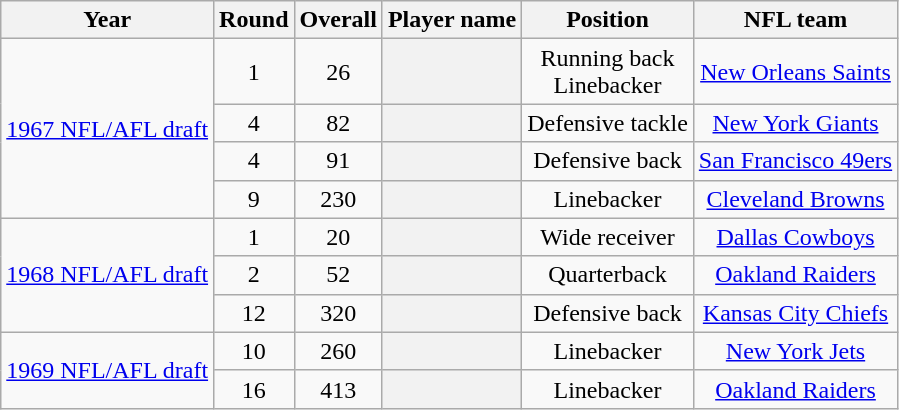<table class="wikitable sortable" style="text-align:center">
<tr>
<th scope="col">Year</th>
<th scope="col">Round</th>
<th scope="col">Overall</th>
<th scope="col">Player name</th>
<th scope="col">Position</th>
<th scope="col">NFL team</th>
</tr>
<tr>
<td rowspan=4><a href='#'>1967 NFL/AFL draft</a><br></td>
<td>1</td>
<td>26</td>
<th></th>
<td>Running back<br>Linebacker</td>
<td><a href='#'>New Orleans Saints</a></td>
</tr>
<tr>
<td>4</td>
<td>82</td>
<th></th>
<td>Defensive tackle</td>
<td><a href='#'>New York Giants</a></td>
</tr>
<tr>
<td>4</td>
<td>91</td>
<th></th>
<td>Defensive back</td>
<td><a href='#'>San Francisco 49ers</a></td>
</tr>
<tr>
<td>9</td>
<td>230</td>
<th></th>
<td>Linebacker</td>
<td><a href='#'>Cleveland Browns</a></td>
</tr>
<tr>
<td rowspan=3><a href='#'>1968 NFL/AFL draft</a><br></td>
<td>1</td>
<td>20</td>
<th></th>
<td>Wide receiver</td>
<td><a href='#'>Dallas Cowboys</a></td>
</tr>
<tr>
<td>2</td>
<td>52</td>
<th></th>
<td>Quarterback</td>
<td><a href='#'>Oakland Raiders</a></td>
</tr>
<tr>
<td>12</td>
<td>320</td>
<th></th>
<td>Defensive back</td>
<td><a href='#'>Kansas City Chiefs</a></td>
</tr>
<tr>
<td rowspan=2><a href='#'>1969 NFL/AFL draft</a><br></td>
<td>10</td>
<td>260</td>
<th></th>
<td>Linebacker</td>
<td><a href='#'>New York Jets</a></td>
</tr>
<tr>
<td>16</td>
<td>413</td>
<th></th>
<td>Linebacker</td>
<td><a href='#'>Oakland Raiders</a></td>
</tr>
</table>
